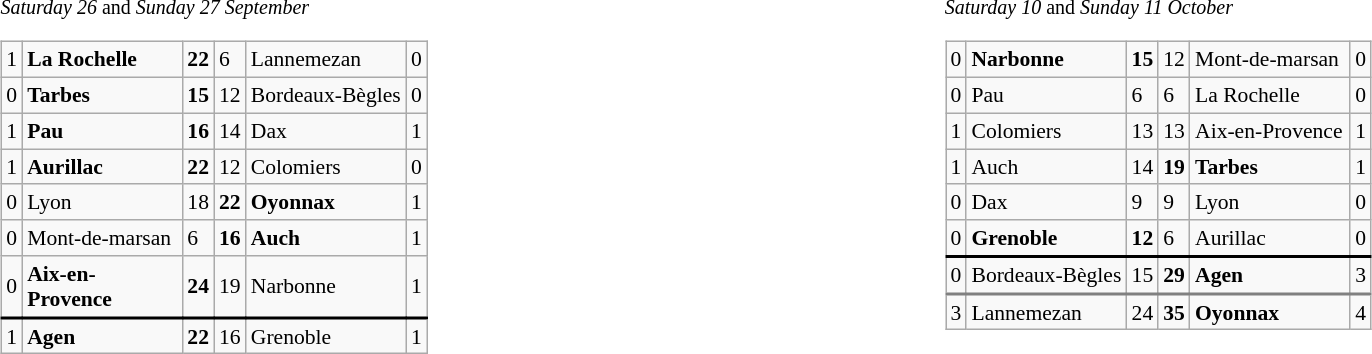<table width="100%" align="center" border="0" cellpadding="0" cellspacing="5">
<tr valign="top" align="left">
<td width="50%"><br><small><em>Saturday 26</em> and <em>Sunday 27 September</em></small><table class="wikitable gauche" cellpadding="0" cellspacing="0" style="font-size:90%;">
<tr>
<td>1</td>
<td width="100px"><strong>La Rochelle</strong></td>
<td><strong>22</strong></td>
<td>6</td>
<td width="100px">Lannemezan</td>
<td>0</td>
</tr>
<tr>
<td>0</td>
<td><strong>Tarbes</strong></td>
<td><strong>15</strong></td>
<td>12</td>
<td>Bordeaux-Bègles</td>
<td>0</td>
</tr>
<tr>
<td>1</td>
<td><strong>Pau</strong></td>
<td><strong>16</strong></td>
<td>14</td>
<td>Dax</td>
<td>1</td>
</tr>
<tr>
<td>1</td>
<td><strong>Aurillac</strong></td>
<td><strong>22</strong></td>
<td>12</td>
<td>Colomiers</td>
<td>0</td>
</tr>
<tr>
<td>0</td>
<td>Lyon</td>
<td>18</td>
<td><strong>22</strong></td>
<td><strong>Oyonnax</strong></td>
<td>1</td>
</tr>
<tr>
<td>0</td>
<td>Mont-de-marsan</td>
<td>6</td>
<td><strong>16</strong></td>
<td><strong>Auch</strong></td>
<td>1</td>
</tr>
<tr style="border-bottom:2px solid black;">
<td>0</td>
<td><strong>Aix-en-Provence</strong></td>
<td><strong>24</strong></td>
<td>19</td>
<td>Narbonne</td>
<td>1</td>
</tr>
<tr>
<td>1</td>
<td><strong>Agen</strong></td>
<td><strong>22</strong></td>
<td>16</td>
<td>Grenoble</td>
<td>1</td>
</tr>
</table>
</td>
<td width="50%"><br><small><em>Saturday 10</em> and <em>Sunday 11 October</em></small><table class="wikitable gauche" cellpadding="0" cellspacing="0" style="font-size:90%;">
<tr>
<td>0</td>
<td width="100px"><strong>Narbonne</strong></td>
<td><strong>15</strong></td>
<td>12</td>
<td width="100px">Mont-de-marsan</td>
<td>0</td>
</tr>
<tr>
<td>0</td>
<td>Pau</td>
<td>6</td>
<td>6</td>
<td>La Rochelle</td>
<td>0</td>
</tr>
<tr>
<td>1</td>
<td>Colomiers</td>
<td>13</td>
<td>13</td>
<td>Aix-en-Provence</td>
<td>1</td>
</tr>
<tr>
<td>1</td>
<td>Auch</td>
<td>14</td>
<td><strong>19</strong></td>
<td><strong>Tarbes</strong></td>
<td>1</td>
</tr>
<tr>
<td>0</td>
<td>Dax</td>
<td>9</td>
<td>9</td>
<td>Lyon</td>
<td>0</td>
</tr>
<tr style="border-bottom:2px solid black;">
<td>0</td>
<td><strong>Grenoble</strong></td>
<td><strong>12</strong></td>
<td>6</td>
<td>Aurillac</td>
<td>0</td>
</tr>
<tr style="border-bottom:2px solid grey;">
<td>0</td>
<td>Bordeaux-Bègles</td>
<td>15</td>
<td><strong>29</strong></td>
<td><strong>Agen</strong></td>
<td>3</td>
</tr>
<tr>
<td>3</td>
<td>Lannemezan</td>
<td>24</td>
<td><strong>35</strong></td>
<td><strong>Oyonnax</strong></td>
<td>4</td>
</tr>
</table>
</td>
</tr>
</table>
